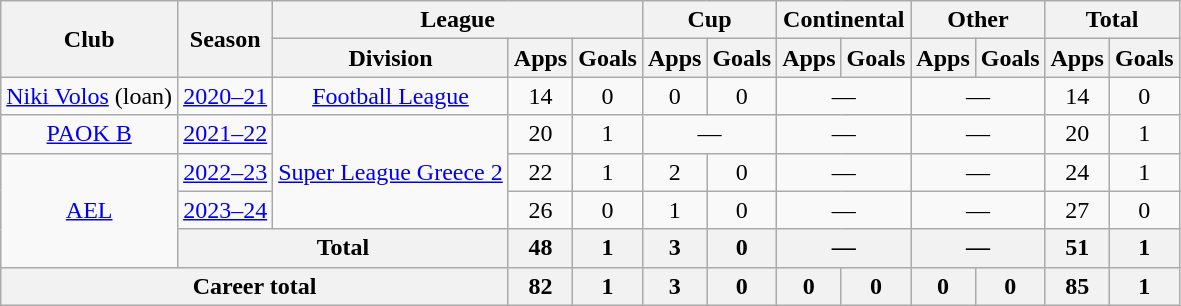<table class="wikitable" style="text-align:center">
<tr>
<th rowspan=2>Club</th>
<th rowspan=2>Season</th>
<th colspan=3>League</th>
<th colspan=2>Cup</th>
<th colspan=2>Continental</th>
<th colspan=2>Other</th>
<th colspan=2>Total</th>
</tr>
<tr>
<th>Division</th>
<th>Apps</th>
<th>Goals</th>
<th>Apps</th>
<th>Goals</th>
<th>Apps</th>
<th>Goals</th>
<th>Apps</th>
<th>Goals</th>
<th>Apps</th>
<th>Goals</th>
</tr>
<tr>
<td><a href='#'>Niki Volos</a> (loan)</td>
<td><a href='#'>2020–21</a></td>
<td><a href='#'>Football League</a></td>
<td>14</td>
<td>0</td>
<td>0</td>
<td>0</td>
<td colspan="2">—</td>
<td colspan="2">—</td>
<td>14</td>
<td>0</td>
</tr>
<tr>
<td><a href='#'>PAOK B</a></td>
<td><a href='#'>2021–22</a></td>
<td rowspan="3"><a href='#'>Super League Greece 2</a></td>
<td>20</td>
<td>1</td>
<td colspan="2">—</td>
<td colspan="2">—</td>
<td colspan="2">—</td>
<td>20</td>
<td>1</td>
</tr>
<tr>
<td rowspan="3"><a href='#'>AEL</a></td>
<td><a href='#'>2022–23</a></td>
<td>22</td>
<td>1</td>
<td>2</td>
<td>0</td>
<td colspan="2">—</td>
<td colspan="2">—</td>
<td>24</td>
<td>1</td>
</tr>
<tr>
<td><a href='#'>2023–24</a></td>
<td>26</td>
<td>0</td>
<td>1</td>
<td>0</td>
<td colspan="2">—</td>
<td colspan="2">—</td>
<td>27</td>
<td>0</td>
</tr>
<tr>
<th colspan="2">Total</th>
<th>48</th>
<th>1</th>
<th>3</th>
<th>0</th>
<th colspan="2">—</th>
<th colspan="2">—</th>
<th>51</th>
<th>1</th>
</tr>
<tr>
<th colspan="3">Career total</th>
<th>82</th>
<th>1</th>
<th>3</th>
<th>0</th>
<th>0</th>
<th>0</th>
<th>0</th>
<th>0</th>
<th>85</th>
<th>1</th>
</tr>
</table>
